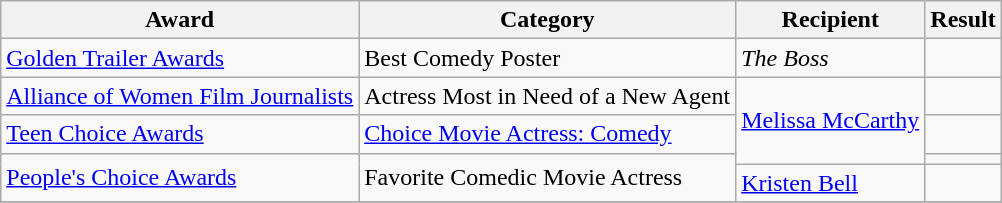<table class="wikitable sortable">
<tr>
<th>Award</th>
<th>Category</th>
<th>Recipient</th>
<th>Result</th>
</tr>
<tr>
<td><a href='#'>Golden Trailer Awards</a></td>
<td>Best Comedy Poster</td>
<td><em>The Boss</em></td>
<td></td>
</tr>
<tr>
<td><a href='#'>Alliance of Women Film Journalists</a></td>
<td>Actress Most in Need of a New Agent</td>
<td rowspan="3"><a href='#'>Melissa McCarthy</a></td>
<td></td>
</tr>
<tr>
<td><a href='#'>Teen Choice Awards</a></td>
<td><a href='#'>Choice Movie Actress: Comedy</a></td>
<td></td>
</tr>
<tr>
<td rowspan="2"><a href='#'>People's Choice Awards</a></td>
<td rowspan="2">Favorite Comedic Movie Actress</td>
<td></td>
</tr>
<tr>
<td><a href='#'>Kristen Bell</a></td>
<td></td>
</tr>
<tr>
</tr>
</table>
